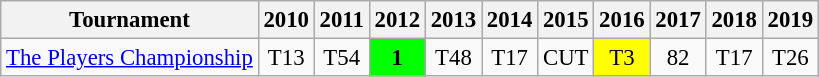<table class="wikitable" style="font-size:95%;text-align:center;">
<tr>
<th>Tournament</th>
<th>2010</th>
<th>2011</th>
<th>2012</th>
<th>2013</th>
<th>2014</th>
<th>2015</th>
<th>2016</th>
<th>2017</th>
<th>2018</th>
<th>2019</th>
</tr>
<tr>
<td align=left><a href='#'>The Players Championship</a></td>
<td>T13</td>
<td>T54</td>
<td style="background:lime;"><strong>1</strong></td>
<td>T48</td>
<td>T17</td>
<td>CUT</td>
<td style="background:yellow;">T3</td>
<td>82</td>
<td>T17</td>
<td>T26</td>
</tr>
</table>
